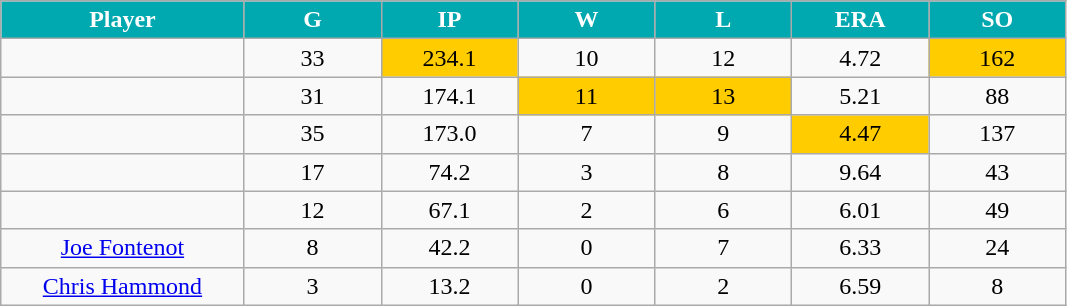<table class="wikitable sortable">
<tr>
<th style="background-color: #00a8b0; color: #FFFFFF; text-align: center;" width="16%">Player</th>
<th style="background-color: #00a8b0; color: #FFFFFF; text-align: center;" width="9%">G</th>
<th style="background-color: #00a8b0; color: #FFFFFF; text-align: center;" width="9%">IP</th>
<th style="background-color: #00a8b0; color: #FFFFFF; text-align: center;" width="9%">W</th>
<th style="background-color: #00a8b0; color: #FFFFFF; text-align: center;" width="9%">L</th>
<th style="background-color: #00a8b0; color: #FFFFFF; text-align: center;" width="9%">ERA</th>
<th style="background-color: #00a8b0; color: #FFFFFF; text-align: center;" width="9%">SO</th>
</tr>
<tr style="text-align:center;">
<td></td>
<td>33</td>
<td bgcolor="#FFCC00">234.1</td>
<td>10</td>
<td>12</td>
<td>4.72</td>
<td bgcolor="#FFCC00">162</td>
</tr>
<tr style="text-align:center;">
<td></td>
<td>31</td>
<td>174.1</td>
<td bgcolor="#FFCC00">11</td>
<td bgcolor="#FFCC00">13</td>
<td>5.21</td>
<td>88</td>
</tr>
<tr style="text-align:center;">
<td></td>
<td>35</td>
<td>173.0</td>
<td>7</td>
<td>9</td>
<td bgcolor="#FFCC00">4.47</td>
<td>137</td>
</tr>
<tr style="text-align:center;">
<td></td>
<td>17</td>
<td>74.2</td>
<td>3</td>
<td>8</td>
<td>9.64</td>
<td>43</td>
</tr>
<tr style="text-align:center;">
<td></td>
<td>12</td>
<td>67.1</td>
<td>2</td>
<td>6</td>
<td>6.01</td>
<td>49</td>
</tr>
<tr align=center>
<td><a href='#'>Joe Fontenot</a></td>
<td>8</td>
<td>42.2</td>
<td>0</td>
<td>7</td>
<td>6.33</td>
<td>24</td>
</tr>
<tr align=center>
<td><a href='#'>Chris Hammond</a></td>
<td>3</td>
<td>13.2</td>
<td>0</td>
<td>2</td>
<td>6.59</td>
<td>8</td>
</tr>
</table>
